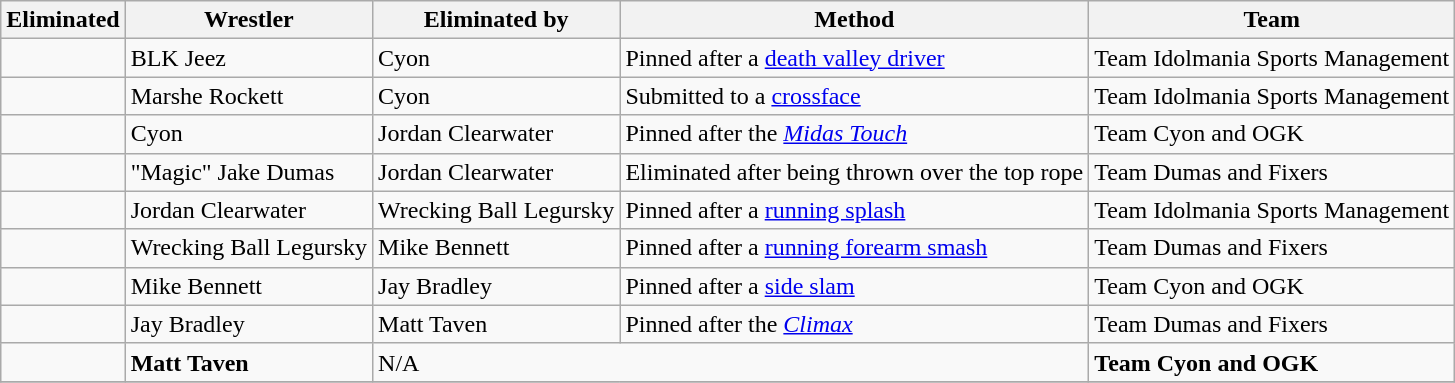<table class="wikitable sortable">
<tr>
<th>Eliminated</th>
<th>Wrestler</th>
<th>Eliminated by</th>
<th>Method</th>
<th>Team</th>
</tr>
<tr>
<td></td>
<td>BLK Jeez</td>
<td>Cyon</td>
<td>Pinned after a <a href='#'>death valley driver</a></td>
<td>Team Idolmania Sports Management</td>
</tr>
<tr>
<td></td>
<td>Marshe Rockett</td>
<td>Cyon</td>
<td>Submitted to a <a href='#'>crossface</a></td>
<td>Team Idolmania Sports Management</td>
</tr>
<tr>
<td></td>
<td>Cyon</td>
<td>Jordan Clearwater</td>
<td>Pinned after the <a href='#'><em>Midas Touch</em></a></td>
<td>Team Cyon and OGK</td>
</tr>
<tr>
<td></td>
<td>"Magic" Jake Dumas</td>
<td>Jordan Clearwater</td>
<td>Eliminated after being thrown over the top rope</td>
<td>Team Dumas and Fixers</td>
</tr>
<tr>
<td></td>
<td>Jordan Clearwater</td>
<td>Wrecking Ball Legursky</td>
<td>Pinned after a <a href='#'>running splash</a></td>
<td>Team Idolmania Sports Management</td>
</tr>
<tr>
<td></td>
<td>Wrecking Ball Legursky</td>
<td>Mike Bennett</td>
<td>Pinned after a <a href='#'>running forearm smash</a></td>
<td>Team Dumas and Fixers</td>
</tr>
<tr>
<td></td>
<td>Mike Bennett</td>
<td>Jay Bradley</td>
<td>Pinned after a <a href='#'>side slam</a></td>
<td>Team Cyon and OGK</td>
</tr>
<tr>
<td></td>
<td>Jay Bradley</td>
<td>Matt Taven</td>
<td>Pinned after the <a href='#'><em>Climax</em></a></td>
<td>Team Dumas and Fixers</td>
</tr>
<tr>
<td></td>
<td><strong>Matt Taven</strong></td>
<td colspan=2>N/A</td>
<td><strong>Team Cyon and OGK</strong></td>
</tr>
<tr>
</tr>
</table>
